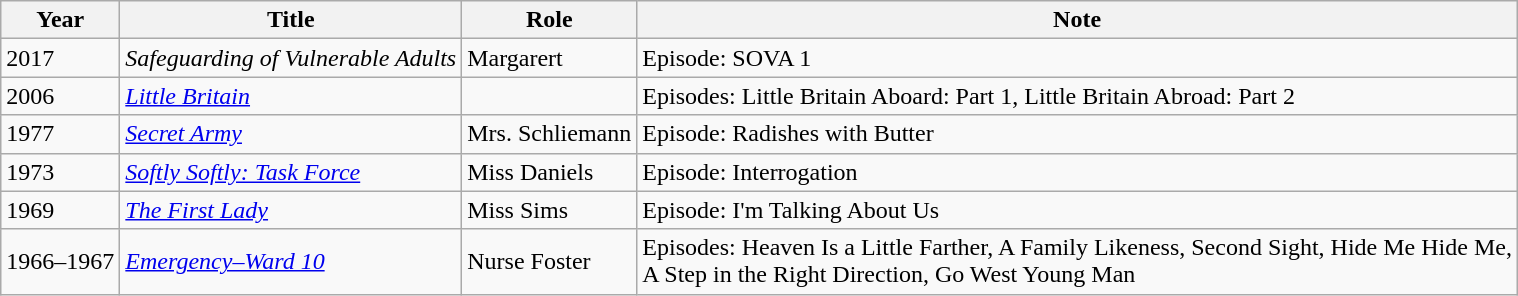<table class="wikitable">
<tr>
<th>Year</th>
<th>Title</th>
<th>Role</th>
<th>Note</th>
</tr>
<tr>
<td>2017</td>
<td><em>Safeguarding of Vulnerable Adults</em></td>
<td>Margarert</td>
<td>Episode: SOVA 1</td>
</tr>
<tr>
<td>2006</td>
<td><em><a href='#'>Little Britain</a></em></td>
<td></td>
<td>Episodes: Little Britain Aboard: Part 1, Little Britain Abroad: Part 2</td>
</tr>
<tr>
<td>1977</td>
<td><em><a href='#'>Secret Army</a></em></td>
<td>Mrs. Schliemann</td>
<td>Episode: Radishes with Butter</td>
</tr>
<tr>
<td>1973</td>
<td><em><a href='#'>Softly Softly: Task Force</a></em></td>
<td>Miss Daniels</td>
<td>Episode: Interrogation</td>
</tr>
<tr>
<td>1969</td>
<td><em><a href='#'>The First Lady</a></em></td>
<td>Miss Sims</td>
<td>Episode: I'm Talking About Us</td>
</tr>
<tr>
<td>1966–1967</td>
<td><em><a href='#'>Emergency–Ward 10</a></em></td>
<td>Nurse Foster</td>
<td>Episodes: Heaven Is a Little Farther, A Family Likeness, Second Sight, Hide Me Hide Me,<br>A Step in the Right Direction,  Go West Young Man</td>
</tr>
</table>
